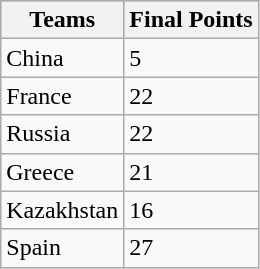<table class="wikitable sortable">
<tr style="background:#b0c4de; text-align:center;">
<th>Teams</th>
<th>Final Points</th>
</tr>
<tr>
<td>China</td>
<td>5</td>
</tr>
<tr>
<td>France</td>
<td>22</td>
</tr>
<tr>
<td>Russia</td>
<td>22</td>
</tr>
<tr>
<td>Greece</td>
<td>21</td>
</tr>
<tr>
<td>Kazakhstan</td>
<td>16</td>
</tr>
<tr>
<td>Spain</td>
<td>27</td>
</tr>
</table>
